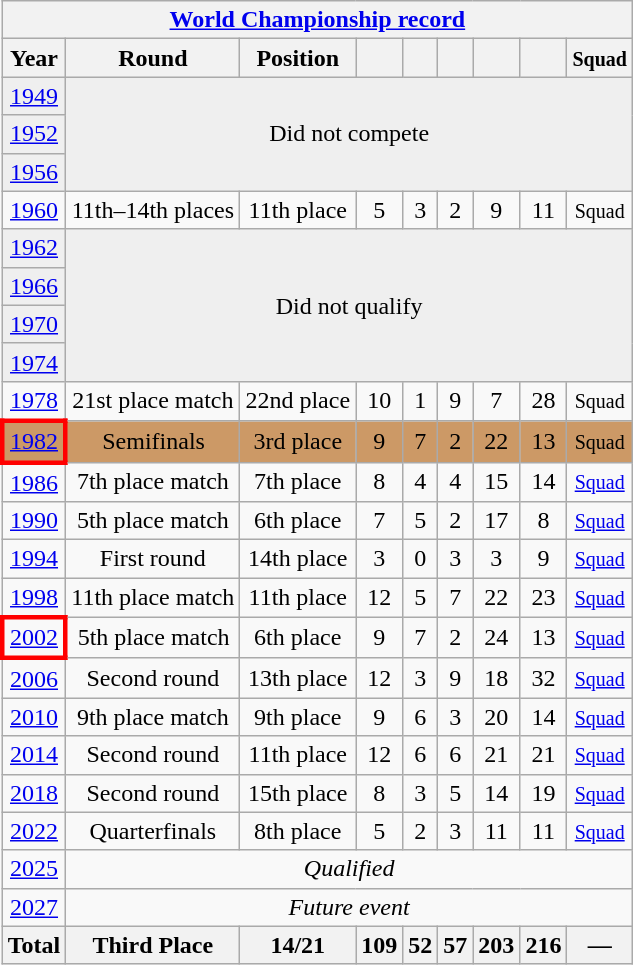<table class="wikitable" style="text-align: center;">
<tr>
<th colspan=9><a href='#'>World Championship record</a></th>
</tr>
<tr>
<th>Year</th>
<th>Round</th>
<th>Position</th>
<th></th>
<th></th>
<th></th>
<th></th>
<th></th>
<th><small>Squad</small></th>
</tr>
<tr bgcolor="efefef">
<td> <a href='#'>1949</a></td>
<td colspan="8" rowspan="3">Did not compete</td>
</tr>
<tr bgcolor="efefef">
<td> <a href='#'>1952</a></td>
</tr>
<tr bgcolor="efefef">
<td> <a href='#'>1956</a></td>
</tr>
<tr>
<td> <a href='#'>1960</a></td>
<td>11th–14th places</td>
<td>11th place</td>
<td>5</td>
<td>3</td>
<td>2</td>
<td>9</td>
<td>11</td>
<td><small>Squad</small></td>
</tr>
<tr bgcolor="efefef">
<td> <a href='#'>1962</a></td>
<td colspan="8" rowspan="4">Did not qualify</td>
</tr>
<tr bgcolor="efefef">
<td> <a href='#'>1966</a></td>
</tr>
<tr bgcolor="efefef">
<td> <a href='#'>1970</a></td>
</tr>
<tr bgcolor="efefef">
<td> <a href='#'>1974</a></td>
</tr>
<tr>
<td> <a href='#'>1978</a></td>
<td>21st place match</td>
<td>22nd place</td>
<td>10</td>
<td>1</td>
<td>9</td>
<td>7</td>
<td>28</td>
<td><small>Squad</small></td>
</tr>
<tr bgcolor=#cc9966>
<td style="border: 3px solid red"> <a href='#'>1982</a></td>
<td>Semifinals</td>
<td> 3rd place</td>
<td>9</td>
<td>7</td>
<td>2</td>
<td>22</td>
<td>13</td>
<td><small>Squad</small></td>
</tr>
<tr>
<td> <a href='#'>1986</a></td>
<td>7th place match</td>
<td>7th place</td>
<td>8</td>
<td>4</td>
<td>4</td>
<td>15</td>
<td>14</td>
<td><small><a href='#'>Squad</a></small></td>
</tr>
<tr>
<td> <a href='#'>1990</a></td>
<td>5th place match</td>
<td>6th place</td>
<td>7</td>
<td>5</td>
<td>2</td>
<td>17</td>
<td>8</td>
<td><small><a href='#'>Squad</a></small></td>
</tr>
<tr>
<td> <a href='#'>1994</a></td>
<td>First round</td>
<td>14th place</td>
<td>3</td>
<td>0</td>
<td>3</td>
<td>3</td>
<td>9</td>
<td><small><a href='#'>Squad</a></small></td>
</tr>
<tr>
<td> <a href='#'>1998</a></td>
<td>11th place match</td>
<td>11th place</td>
<td>12</td>
<td>5</td>
<td>7</td>
<td>22</td>
<td>23</td>
<td><small><a href='#'>Squad</a></small></td>
</tr>
<tr>
<td style="border: 3px solid red"> <a href='#'>2002</a></td>
<td>5th place match</td>
<td>6th place</td>
<td>9</td>
<td>7</td>
<td>2</td>
<td>24</td>
<td>13</td>
<td><small><a href='#'>Squad</a></small></td>
</tr>
<tr>
<td> <a href='#'>2006</a></td>
<td>Second round</td>
<td>13th place</td>
<td>12</td>
<td>3</td>
<td>9</td>
<td>18</td>
<td>32</td>
<td><small><a href='#'>Squad</a></small></td>
</tr>
<tr>
<td> <a href='#'>2010</a></td>
<td>9th place match</td>
<td>9th place</td>
<td>9</td>
<td>6</td>
<td>3</td>
<td>20</td>
<td>14</td>
<td><small><a href='#'>Squad</a></small></td>
</tr>
<tr>
<td> <a href='#'>2014</a></td>
<td>Second round</td>
<td>11th place</td>
<td>12</td>
<td>6</td>
<td>6</td>
<td>21</td>
<td>21</td>
<td><small><a href='#'>Squad</a></small></td>
</tr>
<tr>
<td>  <a href='#'>2018</a></td>
<td>Second round</td>
<td>15th place</td>
<td>8</td>
<td>3</td>
<td>5</td>
<td>14</td>
<td>19</td>
<td><small><a href='#'>Squad</a></small></td>
</tr>
<tr>
<td>  <a href='#'>2022</a></td>
<td>Quarterfinals</td>
<td>8th place</td>
<td>5</td>
<td>2</td>
<td>3</td>
<td>11</td>
<td>11</td>
<td><small><a href='#'>Squad</a></small></td>
</tr>
<tr>
<td> <a href='#'>2025</a></td>
<td colspan=8><em>Qualified</em></td>
</tr>
<tr>
<td> <a href='#'>2027</a></td>
<td colspan=8><em>Future event</em></td>
</tr>
<tr>
<th>Total</th>
<th>Third Place</th>
<th>14/21</th>
<th>109</th>
<th>52</th>
<th>57</th>
<th>203</th>
<th>216</th>
<th>—</th>
</tr>
</table>
